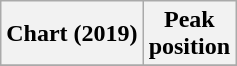<table class="wikitable sortable plainrowheaders" style="text-align:center">
<tr>
<th scope="col">Chart (2019)</th>
<th scope="col">Peak<br> position</th>
</tr>
<tr>
</tr>
</table>
